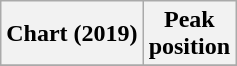<table class="wikitable plainrowheaders" style="text-align:center">
<tr>
<th scope="col">Chart (2019)</th>
<th scope="col">Peak<br>position</th>
</tr>
<tr>
</tr>
</table>
